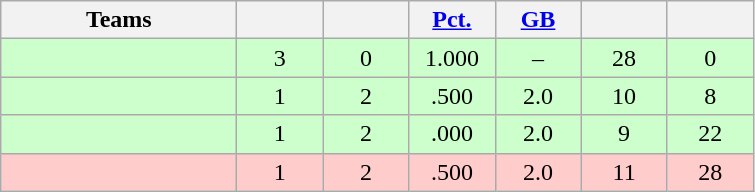<table class="wikitable" style="text-align: center;">
<tr>
<th style="width: 150px;">Teams</th>
<th style="width: 50px;"></th>
<th style="width: 50px;"></th>
<th style="width: 50px;"><a href='#'>Pct.</a></th>
<th style="width: 50px;"><a href='#'>GB</a></th>
<th style="width: 50px;"></th>
<th style="width: 50px;"></th>
</tr>
<tr style="background: #CFC;">
<td style="text-align: left;"></td>
<td>3</td>
<td>0</td>
<td>1.000</td>
<td>–</td>
<td>28</td>
<td>0</td>
</tr>
<tr style="background: #CFC;">
<td style="text-align: left;"></td>
<td>1</td>
<td>2</td>
<td>.500</td>
<td>2.0</td>
<td>10</td>
<td>8</td>
</tr>
<tr style="background: #CFC;">
<td style="text-align: left;"></td>
<td>1</td>
<td>2</td>
<td>.000</td>
<td>2.0</td>
<td>9</td>
<td>22</td>
</tr>
<tr style="background: #FCC;">
<td style="text-align: left;"></td>
<td>1</td>
<td>2</td>
<td>.500</td>
<td>2.0</td>
<td>11</td>
<td>28</td>
</tr>
</table>
